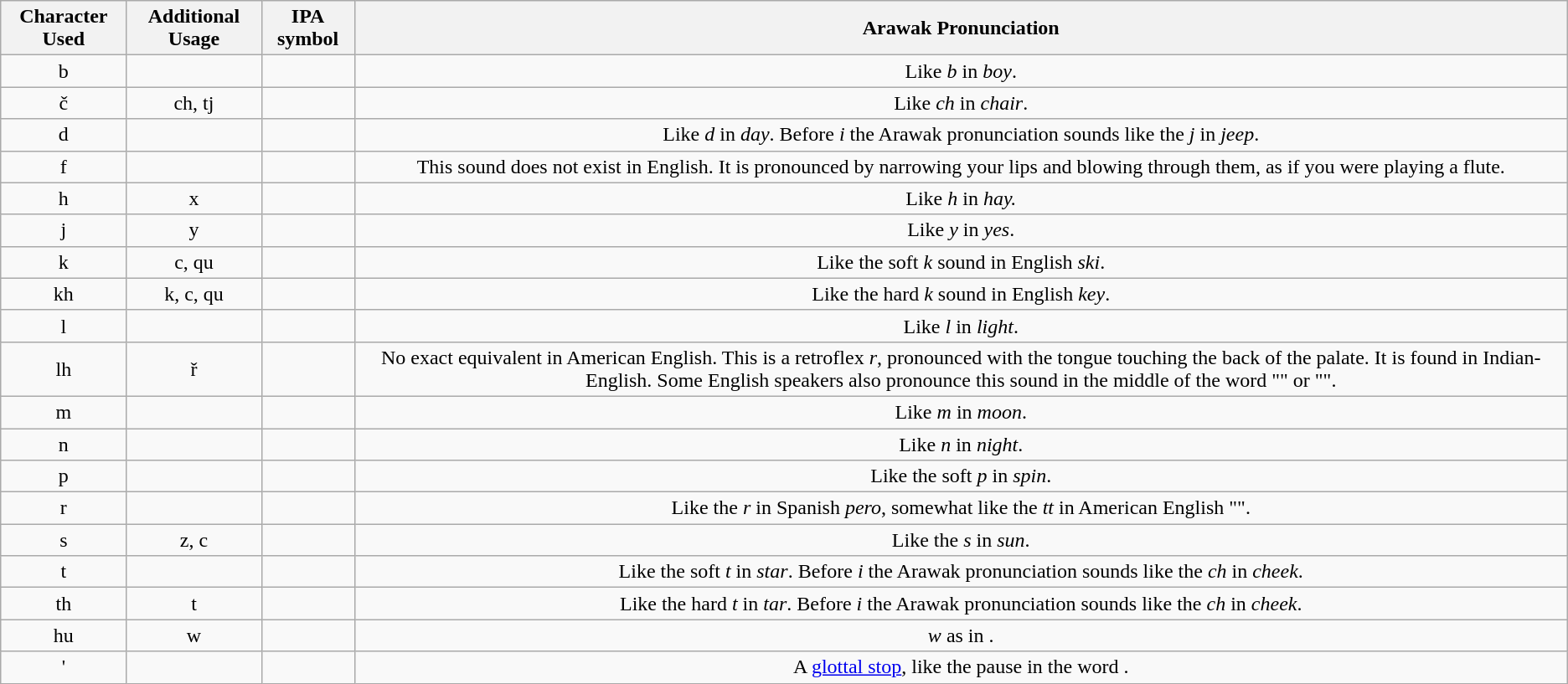<table class="wikitable" style="text-align: center;">
<tr>
<th>Character Used</th>
<th>Additional Usage</th>
<th>IPA symbol</th>
<th>Arawak Pronunciation</th>
</tr>
<tr>
<td>b</td>
<td></td>
<td></td>
<td>Like <em>b</em> in <em>boy</em>.</td>
</tr>
<tr>
<td>č</td>
<td>ch, tj</td>
<td></td>
<td>Like <em>ch</em> in <em>chair</em>.</td>
</tr>
<tr>
<td>d</td>
<td></td>
<td>  </td>
<td>Like <em>d</em> in <em>day</em>. Before <em>i</em> the Arawak pronunciation sounds like the <em>j</em> in <em>jeep</em>.</td>
</tr>
<tr>
<td>f</td>
<td></td>
<td></td>
<td>This sound does not exist in English. It is pronounced by narrowing your lips and blowing through them, as if you were playing a flute.</td>
</tr>
<tr>
<td>h</td>
<td>x</td>
<td></td>
<td>Like <em>h</em> in <em>hay.</em></td>
</tr>
<tr>
<td>j</td>
<td>y</td>
<td></td>
<td>Like <em>y</em> in <em>yes</em>.</td>
</tr>
<tr>
<td>k</td>
<td>c, qu</td>
<td></td>
<td>Like the soft <em>k</em> sound in English <em>ski</em>.</td>
</tr>
<tr>
<td>kh</td>
<td>k, c, qu</td>
<td></td>
<td>Like the hard <em>k</em> sound in English <em>key</em>.</td>
</tr>
<tr>
<td>l</td>
<td></td>
<td></td>
<td>Like <em>l</em> in <em>light</em>.</td>
</tr>
<tr>
<td>lh</td>
<td>ř</td>
<td></td>
<td>No exact equivalent in American English. This is a retroflex <em>r</em>, pronounced with the tongue touching the back of the palate. It is found in Indian-English. Some English speakers also pronounce this sound in the middle of the word "" or "".</td>
</tr>
<tr>
<td>m</td>
<td></td>
<td></td>
<td>Like <em>m</em> in <em>moon</em>.</td>
</tr>
<tr>
<td>n</td>
<td></td>
<td></td>
<td>Like <em>n</em> in <em>night</em>.</td>
</tr>
<tr>
<td>p</td>
<td></td>
<td></td>
<td>Like the soft <em>p</em> in <em>spin</em>.</td>
</tr>
<tr>
<td>r</td>
<td></td>
<td></td>
<td>Like the <em>r</em> in Spanish <em>pero</em>, somewhat like the <em>tt</em> in American English "<em></em>".</td>
</tr>
<tr>
<td>s</td>
<td>z, c</td>
<td></td>
<td>Like the <em>s</em> in <em>sun</em>.</td>
</tr>
<tr>
<td>t</td>
<td></td>
<td>  </td>
<td>Like the soft <em>t</em> in <em>star</em>. Before <em>i</em> the Arawak pronunciation sounds like the <em>ch</em> in <em>cheek</em>.</td>
</tr>
<tr>
<td>th</td>
<td>t</td>
<td>  </td>
<td>Like the hard <em>t</em> in <em>tar</em>. Before <em>i</em> the Arawak pronunciation sounds like the <em>ch</em> in <em>cheek</em>.</td>
</tr>
<tr>
<td>hu</td>
<td>w</td>
<td></td>
<td><em>w</em> as in <em></em>.</td>
</tr>
<tr>
<td>'</td>
<td></td>
<td></td>
<td>A <a href='#'>glottal stop</a>, like the pause in the word <em></em>.</td>
</tr>
</table>
